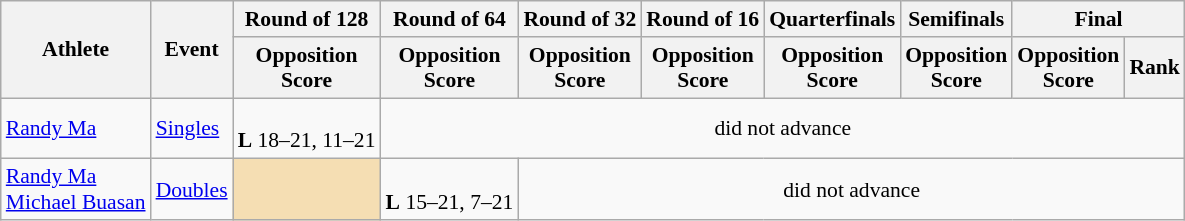<table class="wikitable" border="1" style="font-size:90%">
<tr>
<th rowspan=2>Athlete</th>
<th rowspan=2>Event</th>
<th>Round of 128</th>
<th>Round of 64</th>
<th>Round of 32</th>
<th>Round of 16</th>
<th>Quarterfinals</th>
<th>Semifinals</th>
<th colspan=2>Final</th>
</tr>
<tr>
<th>Opposition<br>Score</th>
<th>Opposition<br>Score</th>
<th>Opposition<br>Score</th>
<th>Opposition<br>Score</th>
<th>Opposition<br>Score</th>
<th>Opposition<br>Score</th>
<th>Opposition<br>Score</th>
<th>Rank</th>
</tr>
<tr>
<td><a href='#'>Randy Ma</a></td>
<td><a href='#'>Singles</a></td>
<td align=center><br><strong>L</strong> 18–21, 11–21</td>
<td align=center colspan=7>did not advance</td>
</tr>
<tr>
<td><a href='#'>Randy Ma</a> <br> <a href='#'>Michael Buasan</a></td>
<td><a href='#'>Doubles</a></td>
<td bgcolor=wheat></td>
<td align=center><br><strong>L</strong> 15–21, 7–21</td>
<td align=center colspan=6>did not advance</td>
</tr>
</table>
